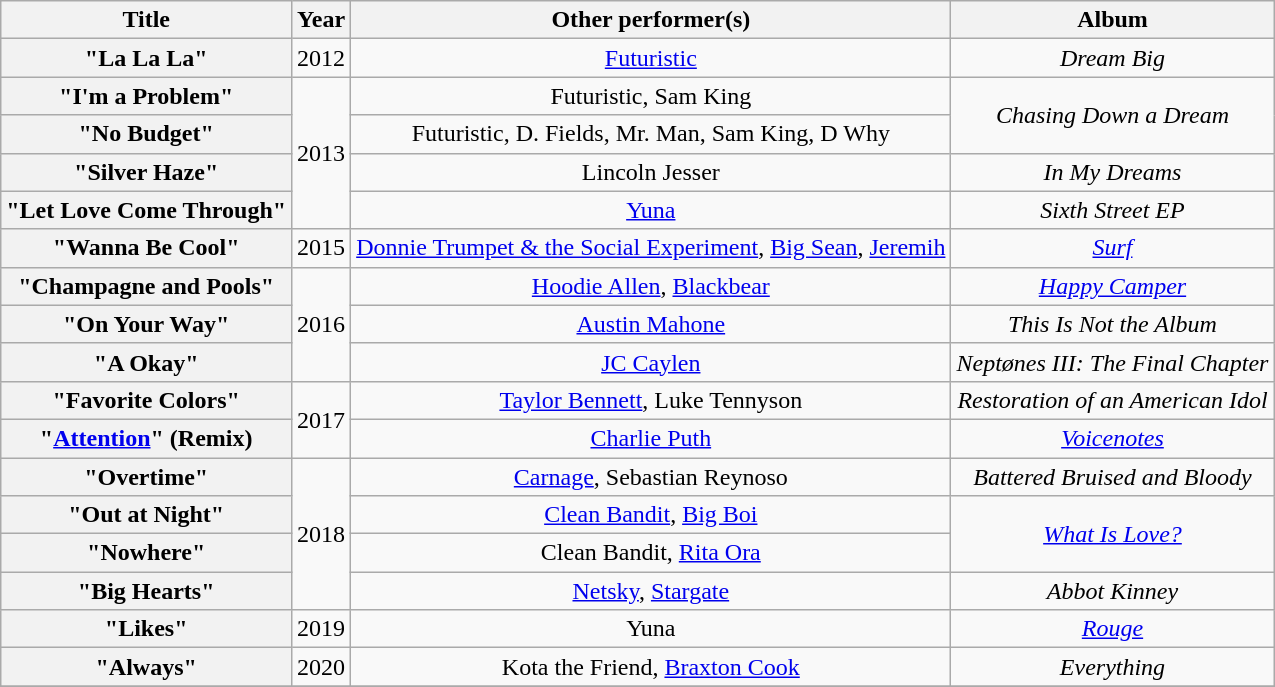<table class="wikitable plainrowheaders" style="text-align:center;">
<tr>
<th scope="col">Title</th>
<th scope="col">Year</th>
<th scope="col">Other performer(s)</th>
<th scope="col">Album</th>
</tr>
<tr>
<th scope="row">"La La La"</th>
<td>2012</td>
<td><a href='#'>Futuristic</a></td>
<td><em>Dream Big</em></td>
</tr>
<tr>
<th scope="row">"I'm a Problem"</th>
<td rowspan="4">2013</td>
<td>Futuristic, Sam King</td>
<td rowspan="2"><em>Chasing Down a Dream</em></td>
</tr>
<tr>
<th scope="row">"No Budget"</th>
<td>Futuristic, D. Fields, Mr. Man, Sam King, D Why</td>
</tr>
<tr>
<th scope="row">"Silver Haze"</th>
<td>Lincoln Jesser</td>
<td><em>In My Dreams</em></td>
</tr>
<tr>
<th scope="row">"Let Love Come Through"</th>
<td><a href='#'>Yuna</a></td>
<td><em>Sixth Street EP</em></td>
</tr>
<tr>
<th scope="row">"Wanna Be Cool"</th>
<td>2015</td>
<td><a href='#'>Donnie Trumpet & the Social Experiment</a>, <a href='#'>Big Sean</a>, <a href='#'>Jeremih</a></td>
<td><em><a href='#'>Surf</a></em></td>
</tr>
<tr>
<th scope="row">"Champagne and Pools"</th>
<td rowspan="3">2016</td>
<td><a href='#'>Hoodie Allen</a>, <a href='#'>Blackbear</a></td>
<td><em><a href='#'>Happy Camper</a></em></td>
</tr>
<tr>
<th scope="row">"On Your Way"</th>
<td><a href='#'>Austin Mahone</a></td>
<td><em>This Is Not the Album</em></td>
</tr>
<tr>
<th scope="row">"A Okay"</th>
<td><a href='#'>JC Caylen</a></td>
<td><em>Neptønes III: The Final Chapter</em></td>
</tr>
<tr>
<th scope="row">"Favorite Colors"</th>
<td rowspan="2">2017</td>
<td><a href='#'>Taylor Bennett</a>, Luke Tennyson</td>
<td><em>Restoration of an American Idol</em></td>
</tr>
<tr>
<th scope="row">"<a href='#'>Attention</a>" (Remix)</th>
<td><a href='#'>Charlie Puth</a></td>
<td><em><a href='#'>Voicenotes</a></em></td>
</tr>
<tr>
<th scope="row">"Overtime"</th>
<td rowspan="4">2018</td>
<td><a href='#'>Carnage</a>, Sebastian Reynoso</td>
<td><em>Battered Bruised and Bloody</em></td>
</tr>
<tr>
<th scope="row">"Out at Night"</th>
<td><a href='#'>Clean Bandit</a>, <a href='#'>Big Boi</a></td>
<td rowspan="2"><em><a href='#'>What Is Love?</a></em></td>
</tr>
<tr>
<th scope="row">"Nowhere"</th>
<td>Clean Bandit, <a href='#'>Rita Ora</a></td>
</tr>
<tr>
<th scope="row">"Big Hearts"</th>
<td><a href='#'>Netsky</a>, <a href='#'>Stargate</a></td>
<td><em>Abbot Kinney</em></td>
</tr>
<tr>
<th scope="row">"Likes"</th>
<td>2019</td>
<td>Yuna</td>
<td><em><a href='#'>Rouge</a></em></td>
</tr>
<tr>
<th scope="row">"Always"</th>
<td>2020</td>
<td>Kota the Friend, <a href='#'>Braxton Cook</a></td>
<td><em>Everything</em></td>
</tr>
<tr>
</tr>
</table>
